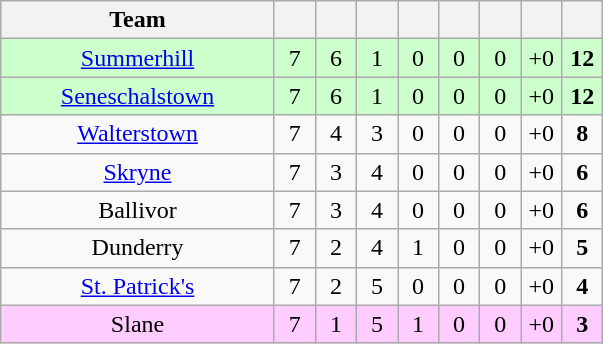<table class="wikitable" style="text-align:center">
<tr>
<th style="width:175px;">Team</th>
<th width="20"></th>
<th width="20"></th>
<th width="20"></th>
<th width="20"></th>
<th width="20"></th>
<th width="20"></th>
<th width="20"></th>
<th width="20"></th>
</tr>
<tr style="background:#cfc;">
<td><a href='#'>Summerhill</a></td>
<td>7</td>
<td>6</td>
<td>1</td>
<td>0</td>
<td>0</td>
<td>0</td>
<td>+0</td>
<td><strong>12</strong></td>
</tr>
<tr style="background:#cfc;">
<td><a href='#'>Seneschalstown</a></td>
<td>7</td>
<td>6</td>
<td>1</td>
<td>0</td>
<td>0</td>
<td>0</td>
<td>+0</td>
<td><strong>12</strong></td>
</tr>
<tr>
<td><a href='#'>Walterstown</a></td>
<td>7</td>
<td>4</td>
<td>3</td>
<td>0</td>
<td>0</td>
<td>0</td>
<td>+0</td>
<td><strong>8</strong></td>
</tr>
<tr>
<td><a href='#'>Skryne</a></td>
<td>7</td>
<td>3</td>
<td>4</td>
<td>0</td>
<td>0</td>
<td>0</td>
<td>+0</td>
<td><strong>6</strong></td>
</tr>
<tr>
<td>Ballivor</td>
<td>7</td>
<td>3</td>
<td>4</td>
<td>0</td>
<td>0</td>
<td>0</td>
<td>+0</td>
<td><strong>6</strong></td>
</tr>
<tr>
<td>Dunderry</td>
<td>7</td>
<td>2</td>
<td>4</td>
<td>1</td>
<td>0</td>
<td>0</td>
<td>+0</td>
<td><strong>5</strong></td>
</tr>
<tr>
<td><a href='#'>St. Patrick's</a></td>
<td>7</td>
<td>2</td>
<td>5</td>
<td>0</td>
<td>0</td>
<td>0</td>
<td>+0</td>
<td><strong>4</strong></td>
</tr>
<tr style="background:#fcf;">
<td>Slane</td>
<td>7</td>
<td>1</td>
<td>5</td>
<td>1</td>
<td>0</td>
<td>0</td>
<td>+0</td>
<td><strong>3</strong></td>
</tr>
</table>
